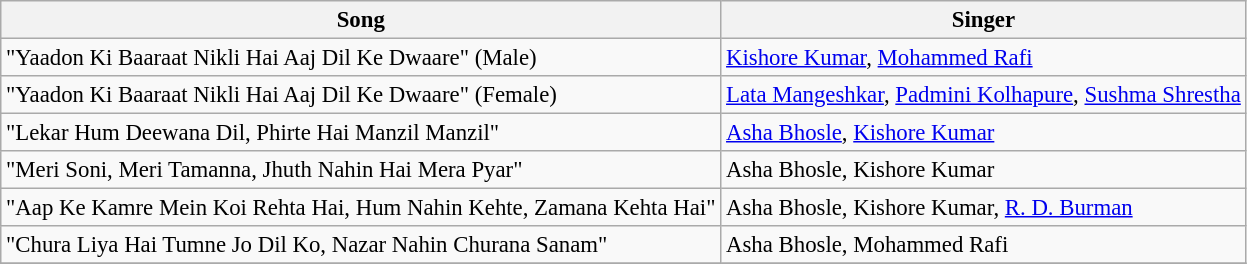<table class="wikitable" style="font-size:95%">
<tr>
<th>Song</th>
<th>Singer</th>
</tr>
<tr>
<td>"Yaadon Ki Baaraat Nikli Hai Aaj Dil Ke Dwaare" (Male)</td>
<td><a href='#'>Kishore Kumar</a>, <a href='#'>Mohammed Rafi</a></td>
</tr>
<tr>
<td>"Yaadon Ki Baaraat Nikli Hai Aaj Dil Ke Dwaare" (Female)</td>
<td><a href='#'>Lata Mangeshkar</a>, <a href='#'>Padmini Kolhapure</a>, <a href='#'>Sushma Shrestha</a></td>
</tr>
<tr>
<td>"Lekar Hum Deewana Dil, Phirte Hai Manzil Manzil"</td>
<td><a href='#'>Asha Bhosle</a>, <a href='#'>Kishore Kumar</a></td>
</tr>
<tr>
<td>"Meri Soni, Meri Tamanna, Jhuth Nahin Hai Mera Pyar"</td>
<td>Asha Bhosle, Kishore Kumar</td>
</tr>
<tr>
<td>"Aap Ke Kamre Mein Koi Rehta Hai, Hum Nahin Kehte, Zamana Kehta Hai"</td>
<td>Asha Bhosle, Kishore Kumar, <a href='#'>R. D. Burman</a></td>
</tr>
<tr>
<td>"Chura Liya Hai Tumne Jo Dil Ko, Nazar Nahin Churana Sanam"</td>
<td>Asha Bhosle, Mohammed Rafi</td>
</tr>
<tr>
</tr>
</table>
